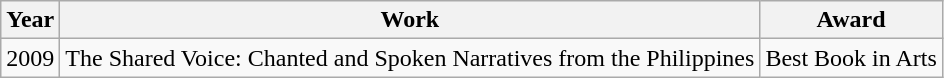<table class="wikitable" style="text-align: center;">
<tr>
<th>Year</th>
<th>Work</th>
<th>Award</th>
</tr>
<tr>
<td>2009</td>
<td>The Shared Voice: Chanted and Spoken Narratives from the Philippines</td>
<td>Best Book in Arts</td>
</tr>
</table>
